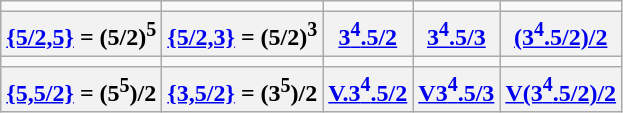<table class=wikitable>
<tr>
<td></td>
<td></td>
<td></td>
<td></td>
<td></td>
</tr>
<tr>
<th><a href='#'>{5/2,5}</a> = (5/2)<sup>5</sup></th>
<th><a href='#'>{5/2,3}</a> = (5/2)<sup>3</sup></th>
<th><a href='#'>3<sup>4</sup>.5/2</a></th>
<th><a href='#'>3<sup>4</sup>.5/3</a></th>
<th><a href='#'>(3<sup>4</sup>.5/2)/2</a></th>
</tr>
<tr>
<td></td>
<td></td>
<td></td>
<td></td>
<td></td>
</tr>
<tr>
<th><a href='#'>{5,5/2}</a> = (5<sup>5</sup>)/2</th>
<th><a href='#'>{3,5/2}</a> = (3<sup>5</sup>)/2</th>
<th><a href='#'>V.3<sup>4</sup>.5/2</a></th>
<th><a href='#'>V3<sup>4</sup>.5/3</a></th>
<th><a href='#'>V(3<sup>4</sup>.5/2)/2</a></th>
</tr>
</table>
